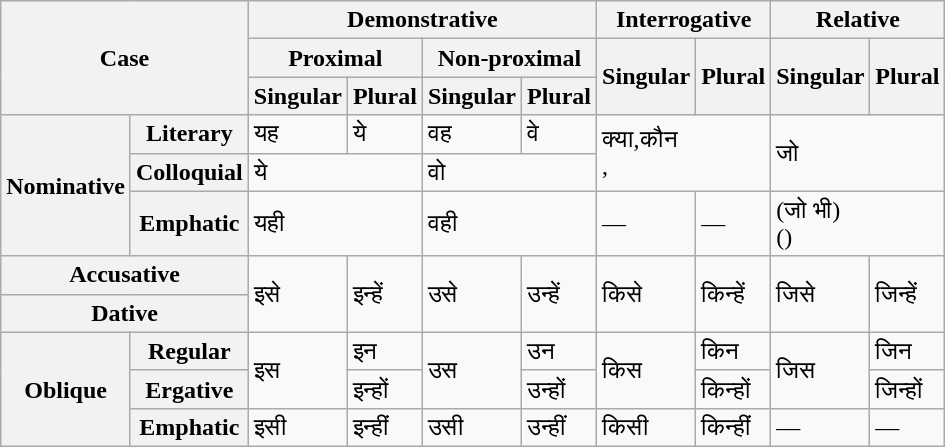<table class="wikitable">
<tr>
<th colspan="2" rowspan="3">Case</th>
<th colspan="4">Demonstrative</th>
<th colspan="2">Interrogative</th>
<th colspan="2">Relative</th>
</tr>
<tr>
<th colspan="2">Proximal</th>
<th colspan="2">Non-proximal</th>
<th rowspan="2">Singular</th>
<th rowspan="2">Plural</th>
<th rowspan="2">Singular</th>
<th rowspan="2">Plural</th>
</tr>
<tr>
<th>Singular</th>
<th>Plural</th>
<th>Singular</th>
<th>Plural</th>
</tr>
<tr>
<th rowspan="3">Nominative</th>
<th>Literary</th>
<td>यह<br></td>
<td>ये<br></td>
<td>वह<br></td>
<td>वे<br></td>
<td colspan="2" rowspan="2">क्या,कौन<br>, </td>
<td colspan="2" rowspan="2">जो<br></td>
</tr>
<tr>
<th>Colloquial</th>
<td colspan="2">ये<br></td>
<td colspan="2">वो<br></td>
</tr>
<tr>
<th>Emphatic</th>
<td colspan="2">यही<br></td>
<td colspan="2">वही<br></td>
<td>—</td>
<td>—</td>
<td colspan="2">(जो भी)<br>()</td>
</tr>
<tr>
<th colspan="2">Accusative</th>
<td rowspan="2">इसे<br></td>
<td rowspan="2">इन्हें<br></td>
<td rowspan="2">उसे<br></td>
<td rowspan="2">उन्हें<br></td>
<td rowspan="2">किसे<br></td>
<td rowspan="2">किन्हें<br></td>
<td rowspan="2">जिसे<br></td>
<td rowspan="2">जिन्हें<br></td>
</tr>
<tr>
<th colspan="2">Dative</th>
</tr>
<tr>
<th rowspan="3">Oblique</th>
<th>Regular</th>
<td rowspan="2">इस<br></td>
<td>इन<br></td>
<td rowspan="2">उस<br></td>
<td>उन<br></td>
<td rowspan="2">किस<br></td>
<td>किन<br></td>
<td rowspan="2">जिस<br></td>
<td>जिन<br></td>
</tr>
<tr>
<th>Ergative</th>
<td>इन्हों<br></td>
<td>उन्हों<br></td>
<td>किन्हों<br></td>
<td>जिन्हों<br></td>
</tr>
<tr>
<th>Emphatic</th>
<td>इसी<br></td>
<td>इन्हीं<br></td>
<td>उसी<br></td>
<td>उन्हीं<br></td>
<td>किसी<br></td>
<td>किन्हीं<br></td>
<td>—</td>
<td>—</td>
</tr>
</table>
